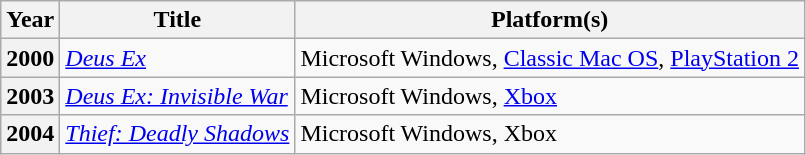<table class="wikitable sortable plainrowheaders">
<tr>
<th scope="col">Year</th>
<th scope="col">Title</th>
<th scope="col">Platform(s)</th>
</tr>
<tr>
<th scope="row">2000</th>
<td><em><a href='#'>Deus Ex</a></em></td>
<td>Microsoft Windows, <a href='#'>Classic Mac OS</a>, <a href='#'>PlayStation 2</a></td>
</tr>
<tr>
<th scope="row">2003</th>
<td><em><a href='#'>Deus Ex: Invisible War</a></em></td>
<td>Microsoft Windows, <a href='#'>Xbox</a></td>
</tr>
<tr>
<th scope="row">2004</th>
<td><em><a href='#'>Thief: Deadly Shadows</a></em></td>
<td>Microsoft Windows, Xbox</td>
</tr>
</table>
